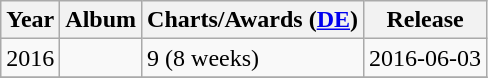<table class="wikitable">
<tr>
<th>Year</th>
<th>Album</th>
<th>Charts/Awards (<a href='#'>DE</a>)</th>
<th>Release</th>
</tr>
<tr>
<td>2016</td>
<td></td>
<td>9 (8 weeks)</td>
<td>2016-06-03</td>
</tr>
<tr>
</tr>
</table>
